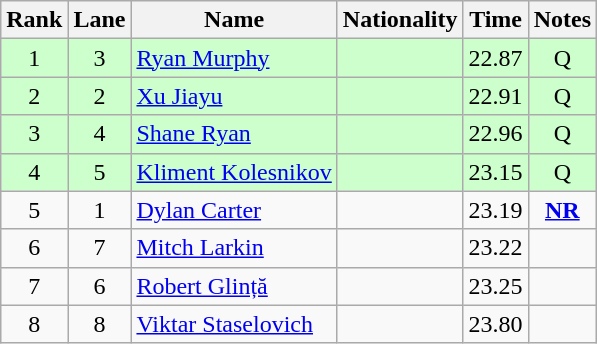<table class="wikitable sortable" style="text-align:center">
<tr>
<th>Rank</th>
<th>Lane</th>
<th>Name</th>
<th>Nationality</th>
<th>Time</th>
<th>Notes</th>
</tr>
<tr bgcolor=ccffcc>
<td>1</td>
<td>3</td>
<td align=left><a href='#'>Ryan Murphy</a></td>
<td align=left></td>
<td>22.87</td>
<td>Q</td>
</tr>
<tr bgcolor=ccffcc>
<td>2</td>
<td>2</td>
<td align=left><a href='#'>Xu Jiayu</a></td>
<td align=left></td>
<td>22.91</td>
<td>Q</td>
</tr>
<tr bgcolor=ccffcc>
<td>3</td>
<td>4</td>
<td align=left><a href='#'>Shane Ryan</a></td>
<td align=left></td>
<td>22.96</td>
<td>Q</td>
</tr>
<tr bgcolor=ccffcc>
<td>4</td>
<td>5</td>
<td align=left><a href='#'>Kliment Kolesnikov</a></td>
<td align=left></td>
<td>23.15</td>
<td>Q</td>
</tr>
<tr>
<td>5</td>
<td>1</td>
<td align=left><a href='#'>Dylan Carter</a></td>
<td align=left></td>
<td>23.19</td>
<td><strong><a href='#'>NR</a></strong></td>
</tr>
<tr>
<td>6</td>
<td>7</td>
<td align=left><a href='#'>Mitch Larkin</a></td>
<td align=left></td>
<td>23.22</td>
<td></td>
</tr>
<tr>
<td>7</td>
<td>6</td>
<td align=left><a href='#'>Robert Glință</a></td>
<td align=left></td>
<td>23.25</td>
<td></td>
</tr>
<tr>
<td>8</td>
<td>8</td>
<td align=left><a href='#'>Viktar Staselovich</a></td>
<td align=left></td>
<td>23.80</td>
<td></td>
</tr>
</table>
